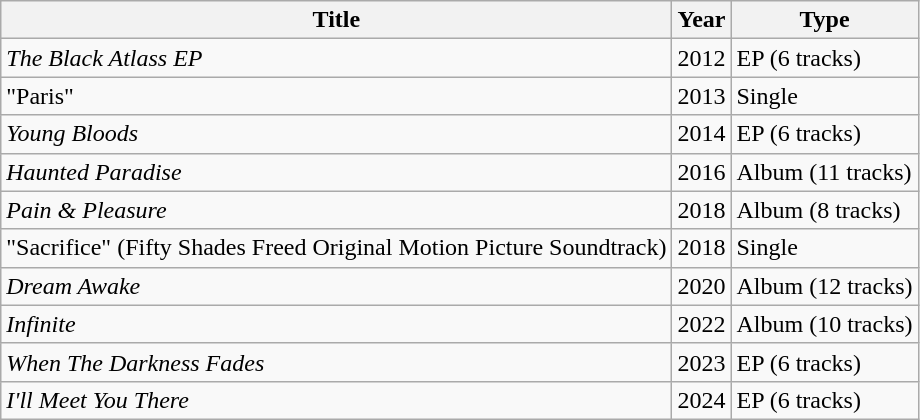<table class="wikitable">
<tr>
<th>Title</th>
<th>Year</th>
<th>Type</th>
</tr>
<tr>
<td><em>The Black Atlass EP</em></td>
<td>2012</td>
<td>EP (6 tracks)</td>
</tr>
<tr>
<td>"Paris"</td>
<td>2013</td>
<td>Single</td>
</tr>
<tr>
<td><em>Young Bloods</em></td>
<td>2014</td>
<td>EP (6 tracks)</td>
</tr>
<tr>
<td><em>Haunted Paradise</em></td>
<td>2016</td>
<td>Album (11 tracks)</td>
</tr>
<tr>
<td><em>Pain & Pleasure</em></td>
<td>2018</td>
<td>Album (8 tracks)</td>
</tr>
<tr>
<td>"Sacrifice" (Fifty Shades Freed Original Motion Picture Soundtrack)</td>
<td>2018</td>
<td>Single</td>
</tr>
<tr>
<td><em>Dream Awake</em></td>
<td>2020</td>
<td>Album (12 tracks)</td>
</tr>
<tr>
<td><em>Infinite</em></td>
<td>2022</td>
<td>Album (10 tracks)</td>
</tr>
<tr>
<td><em>When The Darkness Fades</em></td>
<td>2023</td>
<td>EP (6 tracks)</td>
</tr>
<tr>
<td><em>I'll Meet You There</em></td>
<td>2024</td>
<td>EP (6 tracks)</td>
</tr>
</table>
